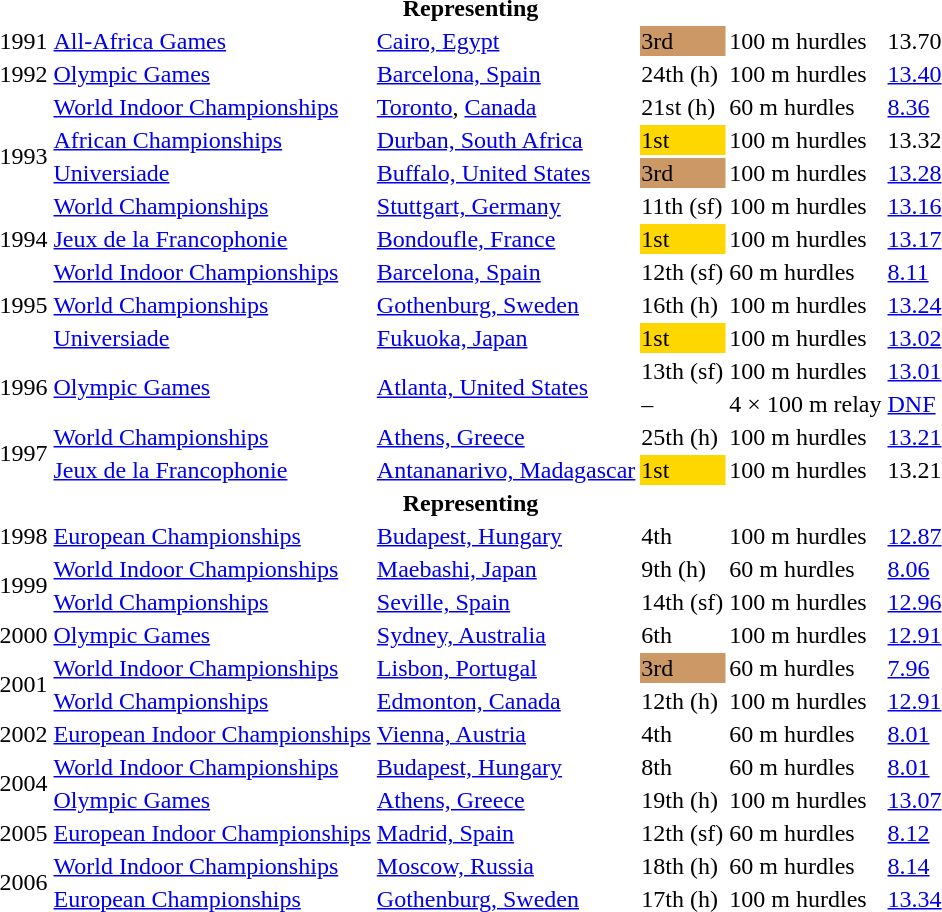<table>
<tr>
<th colspan="6">Representing </th>
</tr>
<tr>
<td>1991</td>
<td><a href='#'>All-Africa Games</a></td>
<td><a href='#'>Cairo, Egypt</a></td>
<td bgcolor=cc9966>3rd</td>
<td>100 m hurdles</td>
<td>13.70</td>
</tr>
<tr>
<td>1992</td>
<td><a href='#'>Olympic Games</a></td>
<td><a href='#'>Barcelona, Spain</a></td>
<td>24th (h)</td>
<td>100 m hurdles</td>
<td><a href='#'>13.40</a></td>
</tr>
<tr>
<td rowspan=4>1993</td>
<td><a href='#'>World Indoor Championships</a></td>
<td><a href='#'>Toronto</a>, <a href='#'>Canada</a></td>
<td>21st (h)</td>
<td>60 m hurdles</td>
<td><a href='#'>8.36</a></td>
</tr>
<tr>
<td><a href='#'>African Championships</a></td>
<td><a href='#'>Durban, South Africa</a></td>
<td bgcolor=gold>1st</td>
<td>100 m hurdles</td>
<td>13.32</td>
</tr>
<tr>
<td><a href='#'>Universiade</a></td>
<td><a href='#'>Buffalo, United States</a></td>
<td bgcolor=cc9966>3rd</td>
<td>100 m hurdles</td>
<td><a href='#'>13.28</a></td>
</tr>
<tr>
<td><a href='#'>World Championships</a></td>
<td><a href='#'>Stuttgart, Germany</a></td>
<td>11th (sf)</td>
<td>100 m hurdles</td>
<td><a href='#'>13.16</a></td>
</tr>
<tr>
<td>1994</td>
<td><a href='#'>Jeux de la Francophonie</a></td>
<td><a href='#'>Bondoufle, France</a></td>
<td bgcolor=gold>1st</td>
<td>100 m hurdles</td>
<td><a href='#'>13.17</a></td>
</tr>
<tr>
<td rowspan=3>1995</td>
<td><a href='#'>World Indoor Championships</a></td>
<td><a href='#'>Barcelona, Spain</a></td>
<td>12th (sf)</td>
<td>60 m hurdles</td>
<td><a href='#'>8.11</a></td>
</tr>
<tr>
<td><a href='#'>World Championships</a></td>
<td><a href='#'>Gothenburg, Sweden</a></td>
<td>16th (h)</td>
<td>100 m hurdles</td>
<td><a href='#'>13.24</a></td>
</tr>
<tr>
<td><a href='#'>Universiade</a></td>
<td><a href='#'>Fukuoka, Japan</a></td>
<td bgcolor=gold>1st</td>
<td>100 m hurdles</td>
<td><a href='#'>13.02</a></td>
</tr>
<tr>
<td rowspan=2>1996</td>
<td rowspan=2><a href='#'>Olympic Games</a></td>
<td rowspan=2><a href='#'>Atlanta, United States</a></td>
<td>13th (sf)</td>
<td>100 m hurdles</td>
<td><a href='#'>13.01</a></td>
</tr>
<tr>
<td>–</td>
<td>4 × 100 m relay</td>
<td><a href='#'>DNF</a></td>
</tr>
<tr>
<td rowspan=2>1997</td>
<td><a href='#'>World Championships</a></td>
<td><a href='#'>Athens, Greece</a></td>
<td>25th (h)</td>
<td>100 m hurdles</td>
<td><a href='#'>13.21</a></td>
</tr>
<tr>
<td><a href='#'>Jeux de la Francophonie</a></td>
<td><a href='#'>Antananarivo, Madagascar</a></td>
<td bgcolor=gold>1st</td>
<td>100 m hurdles</td>
<td>13.21</td>
</tr>
<tr>
<th colspan="6">Representing </th>
</tr>
<tr>
<td>1998</td>
<td><a href='#'>European Championships</a></td>
<td><a href='#'>Budapest, Hungary</a></td>
<td>4th</td>
<td>100 m hurdles</td>
<td><a href='#'>12.87</a></td>
</tr>
<tr>
<td rowspan=2>1999</td>
<td><a href='#'>World Indoor Championships</a></td>
<td><a href='#'>Maebashi, Japan</a></td>
<td>9th (h)</td>
<td>60 m hurdles</td>
<td><a href='#'>8.06</a></td>
</tr>
<tr>
<td><a href='#'>World Championships</a></td>
<td><a href='#'>Seville, Spain</a></td>
<td>14th (sf)</td>
<td>100 m hurdles</td>
<td><a href='#'>12.96</a></td>
</tr>
<tr>
<td>2000</td>
<td><a href='#'>Olympic Games</a></td>
<td><a href='#'>Sydney, Australia</a></td>
<td>6th</td>
<td>100 m hurdles</td>
<td><a href='#'>12.91</a></td>
</tr>
<tr>
<td rowspan=2>2001</td>
<td><a href='#'>World Indoor Championships</a></td>
<td><a href='#'>Lisbon, Portugal</a></td>
<td bgcolor=cc9966>3rd</td>
<td>60 m hurdles</td>
<td><a href='#'>7.96</a></td>
</tr>
<tr>
<td><a href='#'>World Championships</a></td>
<td><a href='#'>Edmonton, Canada</a></td>
<td>12th (h)</td>
<td>100 m hurdles</td>
<td><a href='#'>12.91</a></td>
</tr>
<tr>
<td>2002</td>
<td><a href='#'>European Indoor Championships</a></td>
<td><a href='#'>Vienna, Austria</a></td>
<td>4th</td>
<td>60 m hurdles</td>
<td><a href='#'>8.01</a></td>
</tr>
<tr>
<td rowspan=2>2004</td>
<td><a href='#'>World Indoor Championships</a></td>
<td><a href='#'>Budapest, Hungary</a></td>
<td>8th</td>
<td>60 m hurdles</td>
<td><a href='#'>8.01</a></td>
</tr>
<tr>
<td><a href='#'>Olympic Games</a></td>
<td><a href='#'>Athens, Greece</a></td>
<td>19th (h)</td>
<td>100 m hurdles</td>
<td><a href='#'>13.07</a></td>
</tr>
<tr>
<td>2005</td>
<td><a href='#'>European Indoor Championships</a></td>
<td><a href='#'>Madrid, Spain</a></td>
<td>12th (sf)</td>
<td>60 m hurdles</td>
<td><a href='#'>8.12</a></td>
</tr>
<tr>
<td rowspan=2>2006</td>
<td><a href='#'>World Indoor Championships</a></td>
<td><a href='#'>Moscow, Russia</a></td>
<td>18th (h)</td>
<td>60 m hurdles</td>
<td><a href='#'>8.14</a></td>
</tr>
<tr>
<td><a href='#'>European Championships</a></td>
<td><a href='#'>Gothenburg, Sweden</a></td>
<td>17th (h)</td>
<td>100 m hurdles</td>
<td><a href='#'>13.34</a></td>
</tr>
</table>
